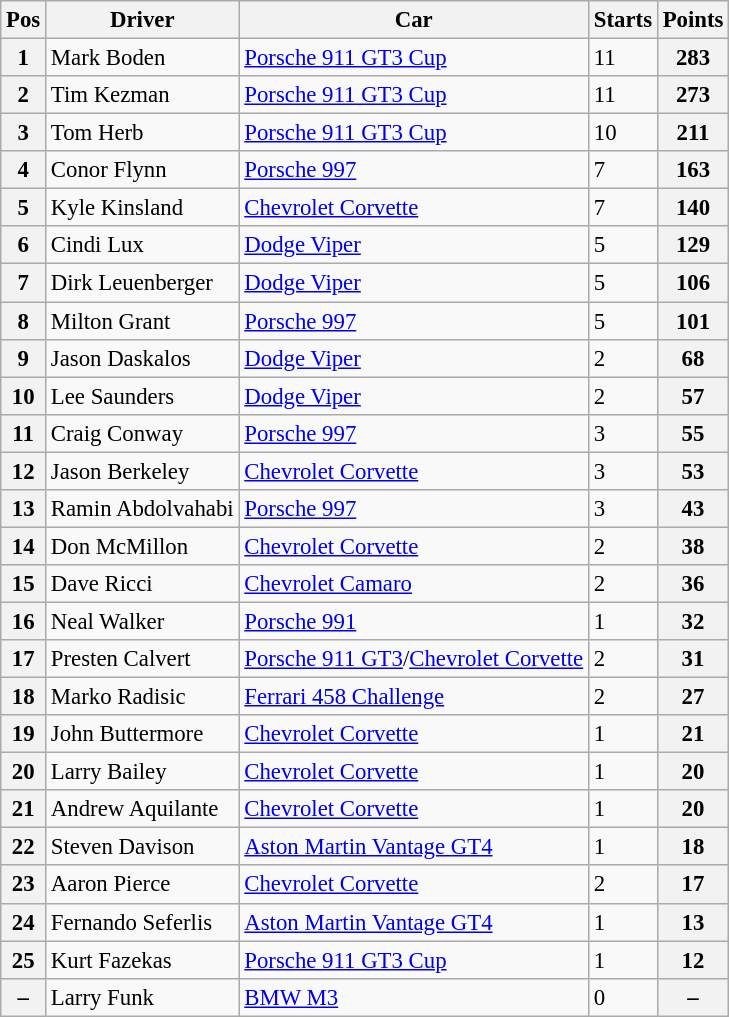<table class="wikitable" style="font-size: 95%;">
<tr>
<th>Pos</th>
<th>Driver</th>
<th>Car</th>
<th>Starts</th>
<th>Points</th>
</tr>
<tr>
<th>1</th>
<td> Mark Boden</td>
<td><a href='#'>Porsche 911 GT3 Cup</a></td>
<td>11</td>
<th>283</th>
</tr>
<tr>
<th>2</th>
<td> Tim Kezman</td>
<td><a href='#'>Porsche 911 GT3 Cup</a></td>
<td>11</td>
<th>273</th>
</tr>
<tr>
<th>3</th>
<td> Tom Herb</td>
<td><a href='#'>Porsche 911 GT3 Cup</a></td>
<td>10</td>
<th>211</th>
</tr>
<tr>
<th>4</th>
<td> Conor Flynn</td>
<td><a href='#'>Porsche 997</a></td>
<td>7</td>
<th>163</th>
</tr>
<tr>
<th>5</th>
<td> Kyle Kinsland</td>
<td><a href='#'>Chevrolet Corvette</a></td>
<td>7</td>
<th>140</th>
</tr>
<tr>
<th>6</th>
<td> Cindi Lux</td>
<td><a href='#'>Dodge Viper</a></td>
<td>5</td>
<th>129</th>
</tr>
<tr>
<th>7</th>
<td> Dirk Leuenberger</td>
<td><a href='#'>Dodge Viper</a></td>
<td>5</td>
<th>106</th>
</tr>
<tr>
<th>8</th>
<td> Milton Grant</td>
<td><a href='#'>Porsche 997</a></td>
<td>5</td>
<th>101</th>
</tr>
<tr>
<th>9</th>
<td> Jason Daskalos</td>
<td><a href='#'>Dodge Viper</a></td>
<td>2</td>
<th>68</th>
</tr>
<tr>
<th>10</th>
<td> Lee Saunders</td>
<td><a href='#'>Dodge Viper</a></td>
<td>2</td>
<th>57</th>
</tr>
<tr>
<th>11</th>
<td> Craig Conway</td>
<td><a href='#'>Porsche 997</a></td>
<td>3</td>
<th>55</th>
</tr>
<tr>
<th>12</th>
<td> Jason Berkeley</td>
<td><a href='#'>Chevrolet Corvette</a></td>
<td>3</td>
<th>53</th>
</tr>
<tr>
<th>13</th>
<td> Ramin Abdolvahabi</td>
<td><a href='#'>Porsche 997</a></td>
<td>3</td>
<th>43</th>
</tr>
<tr>
<th>14</th>
<td> Don McMillon</td>
<td><a href='#'>Chevrolet Corvette</a></td>
<td>2</td>
<th>38</th>
</tr>
<tr>
<th>15</th>
<td> Dave Ricci</td>
<td><a href='#'>Chevrolet Camaro</a></td>
<td>2</td>
<th>36</th>
</tr>
<tr>
<th>16</th>
<td> Neal Walker</td>
<td><a href='#'>Porsche 991</a></td>
<td>1</td>
<th>32</th>
</tr>
<tr>
<th>17</th>
<td> Presten Calvert</td>
<td><a href='#'>Porsche 911 GT3</a>/<a href='#'>Chevrolet Corvette</a></td>
<td>2</td>
<th>31</th>
</tr>
<tr>
<th>18</th>
<td> Marko Radisic</td>
<td><a href='#'>Ferrari 458 Challenge</a></td>
<td>2</td>
<th>27</th>
</tr>
<tr>
<th>19</th>
<td> John Buttermore</td>
<td><a href='#'>Chevrolet Corvette</a></td>
<td>1</td>
<th>21</th>
</tr>
<tr>
<th>20</th>
<td> Larry Bailey</td>
<td><a href='#'>Chevrolet Corvette</a></td>
<td>1</td>
<th>20</th>
</tr>
<tr>
<th>21</th>
<td> Andrew Aquilante</td>
<td><a href='#'>Chevrolet Corvette</a></td>
<td>1</td>
<th>20</th>
</tr>
<tr>
<th>22</th>
<td> Steven Davison</td>
<td><a href='#'>Aston Martin Vantage GT4</a></td>
<td>1</td>
<th>18</th>
</tr>
<tr>
<th>23</th>
<td> Aaron Pierce</td>
<td><a href='#'>Chevrolet Corvette</a></td>
<td>2</td>
<th>17</th>
</tr>
<tr>
<th>24</th>
<td> Fernando Seferlis</td>
<td><a href='#'>Aston Martin Vantage GT4</a></td>
<td>1</td>
<th>13</th>
</tr>
<tr>
<th>25</th>
<td> Kurt Fazekas</td>
<td><a href='#'>Porsche 911 GT3 Cup</a></td>
<td>1</td>
<th>12</th>
</tr>
<tr>
<th>–</th>
<td> Larry Funk</td>
<td><a href='#'>BMW M3</a></td>
<td>0</td>
<th>–</th>
</tr>
</table>
